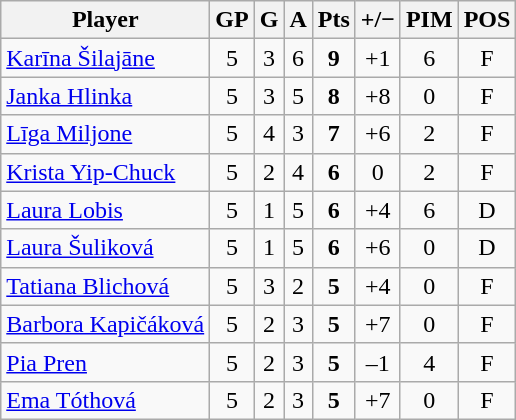<table class="wikitable sortable" style="text-align:center;">
<tr>
<th>Player</th>
<th>GP</th>
<th>G</th>
<th>A</th>
<th>Pts</th>
<th>+/−</th>
<th>PIM</th>
<th>POS</th>
</tr>
<tr>
<td style="text-align:left;"> <a href='#'>Karīna Šilajāne</a></td>
<td>5</td>
<td>3</td>
<td>6</td>
<td><strong>9</strong></td>
<td>+1</td>
<td>6</td>
<td>F</td>
</tr>
<tr>
<td style="text-align:left;"> <a href='#'>Janka Hlinka</a></td>
<td>5</td>
<td>3</td>
<td>5</td>
<td><strong>8</strong></td>
<td>+8</td>
<td>0</td>
<td>F</td>
</tr>
<tr>
<td style="text-align:left;"> <a href='#'>Līga Miljone</a></td>
<td>5</td>
<td>4</td>
<td>3</td>
<td><strong>7</strong></td>
<td>+6</td>
<td>2</td>
<td>F</td>
</tr>
<tr>
<td style="text-align:left;"> <a href='#'>Krista Yip-Chuck</a></td>
<td>5</td>
<td>2</td>
<td>4</td>
<td><strong>6</strong></td>
<td>0</td>
<td>2</td>
<td>F</td>
</tr>
<tr>
<td style="text-align:left;"> <a href='#'>Laura Lobis</a></td>
<td>5</td>
<td>1</td>
<td>5</td>
<td><strong>6</strong></td>
<td>+4</td>
<td>6</td>
<td>D</td>
</tr>
<tr>
<td style="text-align:left;"> <a href='#'>Laura Šuliková</a></td>
<td>5</td>
<td>1</td>
<td>5</td>
<td><strong>6</strong></td>
<td>+6</td>
<td>0</td>
<td>D</td>
</tr>
<tr>
<td style="text-align:left;"> <a href='#'>Tatiana Blichová</a></td>
<td>5</td>
<td>3</td>
<td>2</td>
<td><strong>5</strong></td>
<td>+4</td>
<td>0</td>
<td>F</td>
</tr>
<tr>
<td style="text-align:left;"> <a href='#'>Barbora Kapičáková</a></td>
<td>5</td>
<td>2</td>
<td>3</td>
<td><strong>5</strong></td>
<td>+7</td>
<td>0</td>
<td>F</td>
</tr>
<tr>
<td style="text-align:left;"> <a href='#'>Pia Pren</a></td>
<td>5</td>
<td>2</td>
<td>3</td>
<td><strong>5</strong></td>
<td>–1</td>
<td>4</td>
<td>F</td>
</tr>
<tr>
<td style="text-align:left;"> <a href='#'>Ema Tóthová</a></td>
<td>5</td>
<td>2</td>
<td>3</td>
<td><strong>5</strong></td>
<td>+7</td>
<td>0</td>
<td>F</td>
</tr>
</table>
